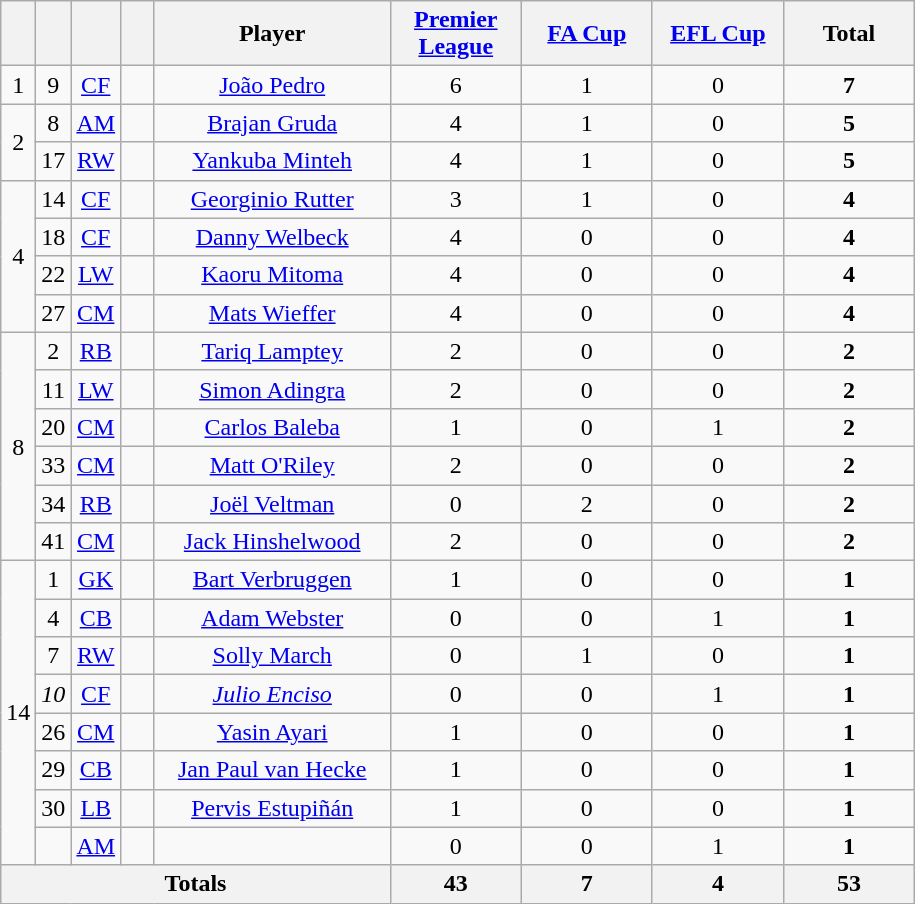<table class="wikitable sortable" style="text-align:center">
<tr>
<th width=15></th>
<th width=15></th>
<th width=15></th>
<th width=15></th>
<th width=150>Player</th>
<th width=80><a href='#'>Premier League</a></th>
<th width=80><a href='#'>FA Cup</a></th>
<th width=80><a href='#'>EFL Cup</a></th>
<th width=80>Total</th>
</tr>
<tr>
<td>1</td>
<td>9</td>
<td><a href='#'>CF</a></td>
<td></td>
<td><a href='#'>João Pedro</a></td>
<td>6</td>
<td>1</td>
<td>0</td>
<td><strong>7</strong></td>
</tr>
<tr>
<td rowspan="2">2</td>
<td>8</td>
<td><a href='#'>AM</a></td>
<td></td>
<td><a href='#'>Brajan Gruda</a></td>
<td>4</td>
<td>1</td>
<td>0</td>
<td><strong>5</strong></td>
</tr>
<tr>
<td>17</td>
<td><a href='#'>RW</a></td>
<td></td>
<td><a href='#'>Yankuba Minteh</a></td>
<td>4</td>
<td>1</td>
<td>0</td>
<td><strong>5</strong></td>
</tr>
<tr>
<td rowspan=4>4</td>
<td>14</td>
<td><a href='#'>CF</a></td>
<td></td>
<td><a href='#'>Georginio Rutter</a></td>
<td>3</td>
<td>1</td>
<td>0</td>
<td><strong>4</strong></td>
</tr>
<tr>
<td>18</td>
<td><a href='#'>CF</a></td>
<td></td>
<td><a href='#'>Danny Welbeck</a></td>
<td>4</td>
<td>0</td>
<td>0</td>
<td><strong>4</strong></td>
</tr>
<tr>
<td>22</td>
<td><a href='#'>LW</a></td>
<td></td>
<td><a href='#'>Kaoru Mitoma</a></td>
<td>4</td>
<td>0</td>
<td>0</td>
<td><strong>4</strong></td>
</tr>
<tr>
<td>27</td>
<td><a href='#'>CM</a></td>
<td></td>
<td><a href='#'>Mats Wieffer</a></td>
<td>4</td>
<td>0</td>
<td>0</td>
<td><strong>4</strong></td>
</tr>
<tr>
<td rowspan=6>8</td>
<td>2</td>
<td><a href='#'>RB</a></td>
<td></td>
<td><a href='#'>Tariq Lamptey</a></td>
<td>2</td>
<td>0</td>
<td>0</td>
<td><strong>2</strong></td>
</tr>
<tr>
<td>11</td>
<td><a href='#'>LW</a></td>
<td></td>
<td><a href='#'>Simon Adingra</a></td>
<td>2</td>
<td>0</td>
<td>0</td>
<td><strong>2</strong></td>
</tr>
<tr>
<td>20</td>
<td><a href='#'>CM</a></td>
<td></td>
<td><a href='#'>Carlos Baleba</a></td>
<td>1</td>
<td>0</td>
<td>1</td>
<td><strong>2</strong></td>
</tr>
<tr>
<td>33</td>
<td><a href='#'>CM</a></td>
<td></td>
<td><a href='#'>Matt O'Riley</a></td>
<td>2</td>
<td>0</td>
<td>0</td>
<td><strong>2</strong></td>
</tr>
<tr>
<td>34</td>
<td><a href='#'>RB</a></td>
<td></td>
<td><a href='#'>Joël Veltman</a></td>
<td>0</td>
<td>2</td>
<td>0</td>
<td><strong>2</strong></td>
</tr>
<tr>
<td>41</td>
<td><a href='#'>CM</a></td>
<td></td>
<td><a href='#'>Jack Hinshelwood</a></td>
<td>2</td>
<td>0</td>
<td>0</td>
<td><strong>2</strong></td>
</tr>
<tr>
<td rowspan=8>14</td>
<td>1</td>
<td><a href='#'>GK</a></td>
<td></td>
<td><a href='#'>Bart Verbruggen</a></td>
<td>1</td>
<td>0</td>
<td>0</td>
<td><strong>1</strong></td>
</tr>
<tr>
<td>4</td>
<td><a href='#'>CB</a></td>
<td></td>
<td><a href='#'>Adam Webster</a></td>
<td>0</td>
<td>0</td>
<td>1</td>
<td><strong>1</strong></td>
</tr>
<tr>
<td>7</td>
<td><a href='#'>RW</a></td>
<td></td>
<td><a href='#'>Solly March</a></td>
<td>0</td>
<td>1</td>
<td>0</td>
<td><strong>1</strong></td>
</tr>
<tr>
<td><em>10</em></td>
<td><a href='#'>CF</a></td>
<td></td>
<td><em><a href='#'>Julio Enciso</a></em></td>
<td>0</td>
<td>0</td>
<td>1</td>
<td><strong>1</strong></td>
</tr>
<tr>
<td>26</td>
<td><a href='#'>CM</a></td>
<td></td>
<td><a href='#'>Yasin Ayari</a></td>
<td>1</td>
<td>0</td>
<td>0</td>
<td><strong>1</strong></td>
</tr>
<tr>
<td>29</td>
<td><a href='#'>CB</a></td>
<td></td>
<td><a href='#'>Jan Paul van Hecke</a></td>
<td>1</td>
<td>0</td>
<td>0</td>
<td><strong>1</strong></td>
</tr>
<tr>
<td>30</td>
<td><a href='#'>LB</a></td>
<td></td>
<td><a href='#'>Pervis Estupiñán</a></td>
<td>1</td>
<td>0</td>
<td>0</td>
<td><strong>1</strong></td>
</tr>
<tr>
<td></td>
<td><a href='#'>AM</a></td>
<td></td>
<td></td>
<td>0</td>
<td>0</td>
<td>1</td>
<td><strong>1</strong></td>
</tr>
<tr>
<th colspan="5">Totals</th>
<th>43</th>
<th>7</th>
<th>4</th>
<th>53</th>
</tr>
</table>
